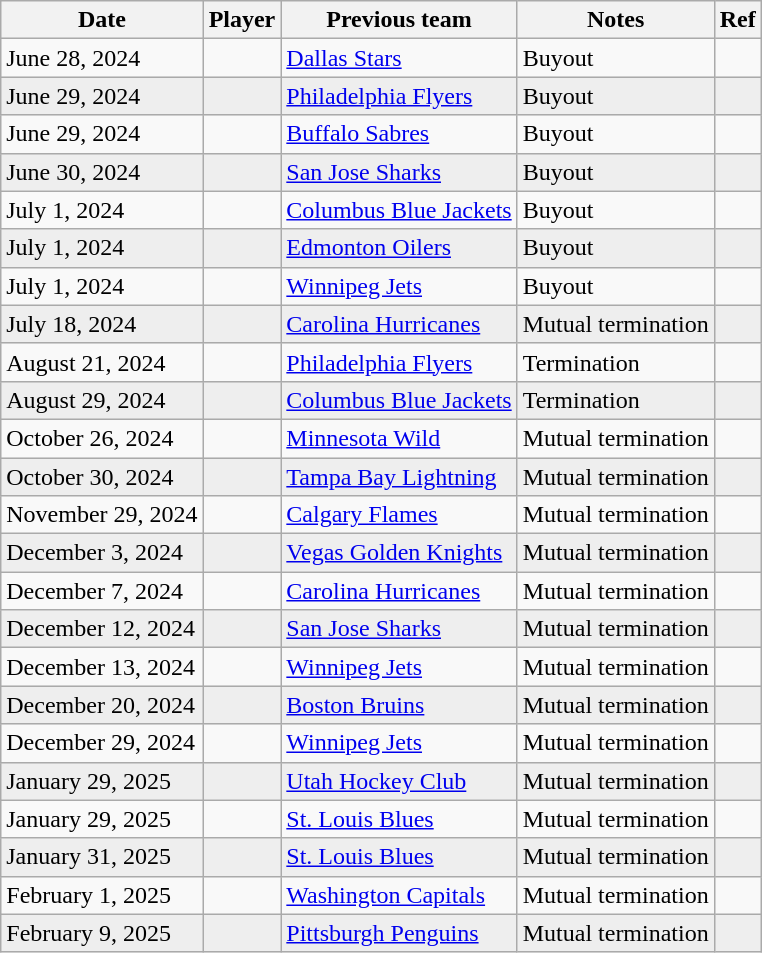<table class="wikitable sortable">
<tr>
<th>Date</th>
<th>Player</th>
<th>Previous team</th>
<th>Notes</th>
<th>Ref</th>
</tr>
<tr>
<td>June 28, 2024</td>
<td></td>
<td><a href='#'>Dallas Stars</a></td>
<td>Buyout</td>
<td></td>
</tr>
<tr bgcolor="eeeeee">
<td>June 29, 2024</td>
<td></td>
<td><a href='#'>Philadelphia Flyers</a></td>
<td>Buyout</td>
<td></td>
</tr>
<tr>
<td>June 29, 2024</td>
<td></td>
<td><a href='#'>Buffalo Sabres</a></td>
<td>Buyout</td>
<td></td>
</tr>
<tr bgcolor="eeeeee">
<td>June 30, 2024</td>
<td></td>
<td><a href='#'>San Jose Sharks</a></td>
<td>Buyout</td>
<td></td>
</tr>
<tr>
<td>July 1, 2024</td>
<td></td>
<td><a href='#'>Columbus Blue Jackets</a></td>
<td>Buyout</td>
<td></td>
</tr>
<tr bgcolor="eeeeee">
<td>July 1, 2024</td>
<td></td>
<td><a href='#'>Edmonton Oilers</a></td>
<td>Buyout</td>
<td></td>
</tr>
<tr>
<td>July 1, 2024</td>
<td></td>
<td><a href='#'>Winnipeg Jets</a></td>
<td>Buyout</td>
<td></td>
</tr>
<tr bgcolor="eeeeee">
<td>July 18, 2024</td>
<td></td>
<td><a href='#'>Carolina Hurricanes</a></td>
<td>Mutual termination</td>
<td></td>
</tr>
<tr>
<td>August 21, 2024</td>
<td></td>
<td><a href='#'>Philadelphia Flyers</a></td>
<td>Termination</td>
<td></td>
</tr>
<tr bgcolor="eeeeee">
<td>August 29, 2024</td>
<td></td>
<td><a href='#'>Columbus Blue Jackets</a></td>
<td>Termination</td>
<td></td>
</tr>
<tr>
<td>October 26, 2024</td>
<td></td>
<td><a href='#'>Minnesota Wild</a></td>
<td>Mutual termination</td>
<td></td>
</tr>
<tr bgcolor="eeeeee">
<td>October 30, 2024</td>
<td></td>
<td><a href='#'>Tampa Bay Lightning</a></td>
<td>Mutual termination</td>
<td></td>
</tr>
<tr>
<td>November 29, 2024</td>
<td></td>
<td><a href='#'>Calgary Flames</a></td>
<td>Mutual termination</td>
<td></td>
</tr>
<tr bgcolor="eeeeee">
<td>December 3, 2024</td>
<td></td>
<td><a href='#'>Vegas Golden Knights</a></td>
<td>Mutual termination</td>
<td></td>
</tr>
<tr>
<td>December 7, 2024</td>
<td></td>
<td><a href='#'>Carolina Hurricanes</a></td>
<td>Mutual termination</td>
<td></td>
</tr>
<tr bgcolor="eeeeee">
<td>December 12, 2024</td>
<td></td>
<td><a href='#'>San Jose Sharks</a></td>
<td>Mutual termination</td>
<td></td>
</tr>
<tr>
<td>December 13, 2024</td>
<td></td>
<td><a href='#'>Winnipeg Jets</a></td>
<td>Mutual termination</td>
<td></td>
</tr>
<tr bgcolor="eeeeee">
<td>December 20, 2024</td>
<td></td>
<td><a href='#'>Boston Bruins</a></td>
<td>Mutual termination</td>
<td></td>
</tr>
<tr>
<td>December 29, 2024</td>
<td></td>
<td><a href='#'>Winnipeg Jets</a></td>
<td>Mutual termination</td>
<td></td>
</tr>
<tr bgcolor="eeeeee">
<td>January 29, 2025</td>
<td></td>
<td><a href='#'>Utah Hockey Club</a></td>
<td>Mutual termination</td>
<td></td>
</tr>
<tr>
<td>January 29, 2025</td>
<td></td>
<td><a href='#'>St. Louis Blues</a></td>
<td>Mutual termination</td>
<td></td>
</tr>
<tr bgcolor="eeeeee">
<td>January 31, 2025</td>
<td></td>
<td><a href='#'>St. Louis Blues</a></td>
<td>Mutual termination</td>
<td></td>
</tr>
<tr>
<td>February 1, 2025</td>
<td></td>
<td><a href='#'>Washington Capitals</a></td>
<td>Mutual termination</td>
<td></td>
</tr>
<tr bgcolor="eeeeee">
<td>February 9, 2025</td>
<td></td>
<td><a href='#'>Pittsburgh Penguins</a></td>
<td>Mutual termination</td>
<td></td>
</tr>
</table>
